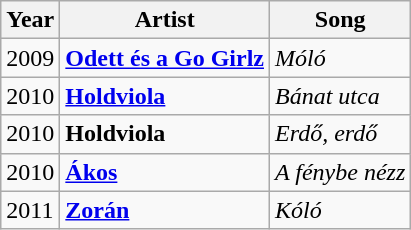<table class="wikitable">
<tr>
<th>Year</th>
<th>Artist</th>
<th>Song</th>
</tr>
<tr>
<td>2009</td>
<td><strong><a href='#'>Odett és a Go Girlz</a></strong></td>
<td><em>Móló</em></td>
</tr>
<tr>
<td>2010</td>
<td><strong><a href='#'>Holdviola</a></strong></td>
<td><em>Bánat utca</em></td>
</tr>
<tr>
<td>2010</td>
<td><strong>Holdviola</strong></td>
<td><em>Erdő, erdő</em></td>
</tr>
<tr>
<td>2010</td>
<td><strong><a href='#'>Ákos</a></strong></td>
<td><em>A fénybe nézz</em></td>
</tr>
<tr>
<td>2011</td>
<td><strong><a href='#'>Zorán</a></strong></td>
<td><em>Kóló</em></td>
</tr>
</table>
